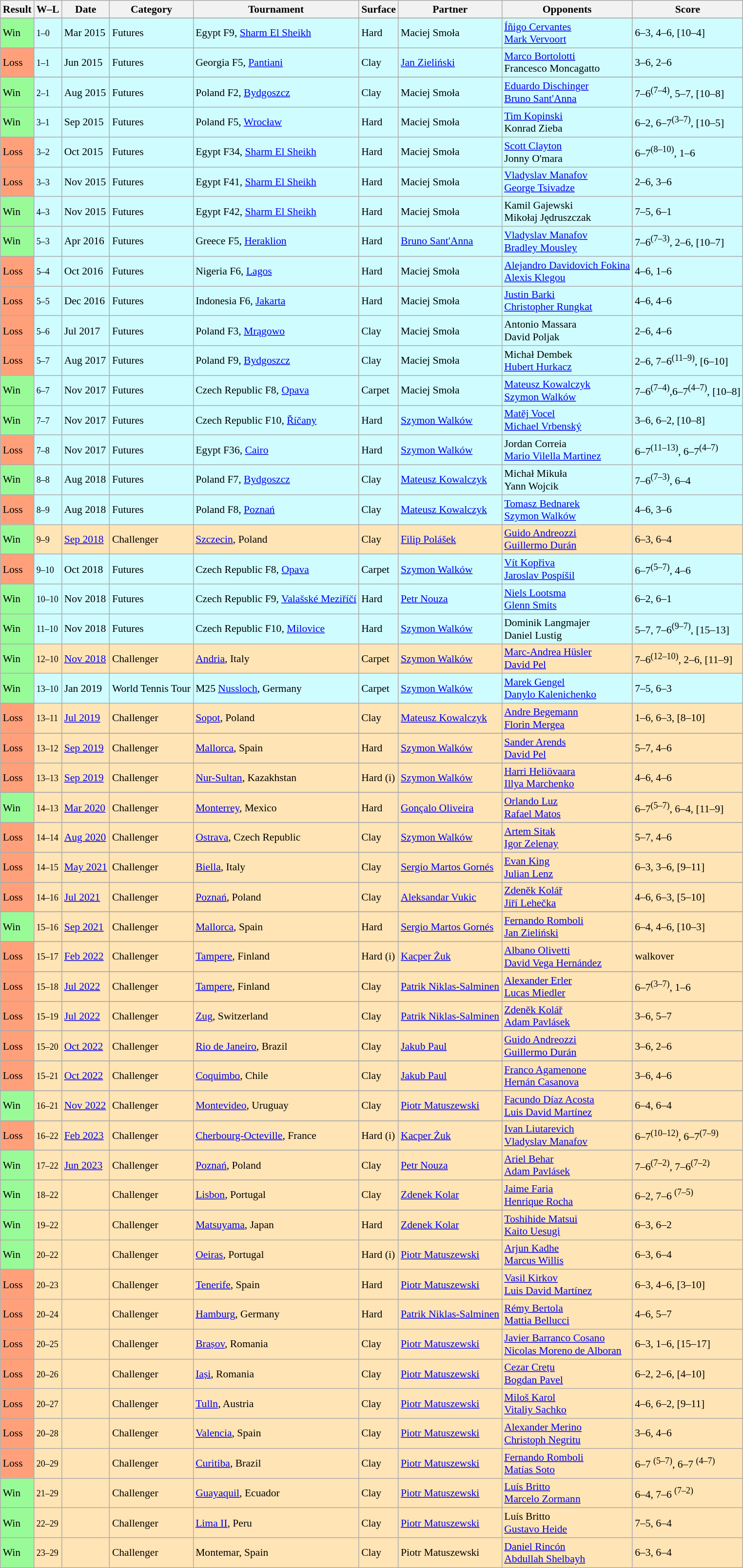<table class=wikitable  style=font-size:90%>
<tr>
<th>Result</th>
<th class="unsortable">W–L</th>
<th>Date</th>
<th>Category</th>
<th>Tournament</th>
<th>Surface</th>
<th>Partner</th>
<th>Opponents</th>
<th>Score</th>
</tr>
<tr>
</tr>
<tr style="background:#cffcff;">
<td style="background:#98FB98">Win</td>
<td><small>1–0</small></td>
<td>Mar 2015</td>
<td>Futures</td>
<td>Egypt F9, <a href='#'>Sharm El Sheikh</a></td>
<td>Hard</td>
<td> Maciej Smoła</td>
<td> <a href='#'>Íñigo Cervantes</a><br> <a href='#'>Mark Vervoort</a></td>
<td>6–3, 4–6, [10–4]</td>
</tr>
<tr style="background:#cffcff;">
<td bgcolor=FFA07A>Loss</td>
<td><small>1–1</small></td>
<td>Jun 2015</td>
<td>Futures</td>
<td>Georgia F5, <a href='#'>Pantiani</a></td>
<td>Clay</td>
<td> <a href='#'>Jan Zieliński</a></td>
<td> <a href='#'>Marco Bortolotti</a><br> Francesco Moncagatto</td>
<td>3–6, 2–6</td>
</tr>
<tr>
</tr>
<tr style="background:#cffcff;">
<td style="background:#98FB98">Win</td>
<td><small>2–1</small></td>
<td>Aug 2015</td>
<td>Futures</td>
<td>Poland F2, <a href='#'>Bydgoszcz</a></td>
<td>Clay</td>
<td> Maciej Smoła</td>
<td> <a href='#'>Eduardo Dischinger</a><br> <a href='#'>Bruno Sant'Anna</a></td>
<td>7–6<sup>(7–4)</sup>, 5–7, [10–8]</td>
</tr>
<tr style="background:#cffcff;">
<td style="background:#98FB98">Win</td>
<td><small>3–1</small></td>
<td>Sep 2015</td>
<td>Futures</td>
<td>Poland F5, <a href='#'>Wrocław</a></td>
<td>Hard</td>
<td> Maciej Smoła</td>
<td> <a href='#'>Tim Kopinski</a><br> Konrad Zieba</td>
<td>6–2, 6–7<sup>(3–7)</sup>, [10–5]</td>
</tr>
<tr style="background:#cffcff;">
<td bgcolor=FFA07A>Loss</td>
<td><small>3–2</small></td>
<td>Oct 2015</td>
<td>Futures</td>
<td>Egypt F34, <a href='#'>Sharm El Sheikh</a></td>
<td>Hard</td>
<td> Maciej Smoła</td>
<td> <a href='#'>Scott Clayton</a><br> Jonny O'mara</td>
<td>6–7<sup>(8–10)</sup>, 1–6</td>
</tr>
<tr style="background:#cffcff;">
<td bgcolor=FFA07A>Loss</td>
<td><small>3–3</small></td>
<td>Nov 2015</td>
<td>Futures</td>
<td>Egypt F41, <a href='#'>Sharm El Sheikh</a></td>
<td>Hard</td>
<td> Maciej Smoła</td>
<td> <a href='#'>Vladyslav Manafov</a><br> <a href='#'>George Tsivadze</a></td>
<td>2–6, 3–6</td>
</tr>
<tr style="background:#cffcff;">
<td style="background:#98FB98">Win</td>
<td><small>4–3</small></td>
<td>Nov 2015</td>
<td>Futures</td>
<td>Egypt F42, <a href='#'>Sharm El Sheikh</a></td>
<td>Hard</td>
<td> Maciej Smoła</td>
<td> Kamil Gajewski<br> Mikołaj Jędruszczak</td>
<td>7–5, 6–1</td>
</tr>
<tr style="background:#cffcff;">
<td style="background:#98FB98">Win</td>
<td><small>5–3</small></td>
<td>Apr 2016</td>
<td>Futures</td>
<td>Greece F5, <a href='#'>Heraklion</a></td>
<td>Hard</td>
<td> <a href='#'>Bruno Sant'Anna</a></td>
<td> <a href='#'>Vladyslav Manafov</a> <br> <a href='#'>Bradley Mousley</a></td>
<td>7–6<sup>(7–3)</sup>, 2–6, [10–7]</td>
</tr>
<tr style="background:#cffcff;">
<td bgcolor=FFA07A>Loss</td>
<td><small>5–4</small></td>
<td>Oct 2016</td>
<td>Futures</td>
<td>Nigeria F6, <a href='#'>Lagos</a></td>
<td>Hard</td>
<td> Maciej Smoła</td>
<td> <a href='#'>Alejandro Davidovich Fokina</a> <br> <a href='#'>Alexis Klegou</a></td>
<td>4–6, 1–6</td>
</tr>
<tr style="background:#cffcff;">
<td bgcolor=FFA07A>Loss</td>
<td><small>5–5</small></td>
<td>Dec 2016</td>
<td>Futures</td>
<td>Indonesia F6, <a href='#'>Jakarta</a></td>
<td>Hard</td>
<td> Maciej Smoła</td>
<td> <a href='#'>Justin Barki</a> <br> <a href='#'>Christopher Rungkat</a></td>
<td>4–6, 4–6</td>
</tr>
<tr style="background:#cffcff;">
<td bgcolor=FFA07A>Loss</td>
<td><small>5–6</small></td>
<td>Jul 2017</td>
<td>Futures</td>
<td>Poland F3, <a href='#'>Mrągowo</a></td>
<td>Clay</td>
<td> Maciej Smoła</td>
<td> Antonio Massara <br> David Poljak</td>
<td>2–6, 4–6</td>
</tr>
<tr style="background:#cffcff;">
<td bgcolor=FFA07A>Loss</td>
<td><small>5–7</small></td>
<td>Aug 2017</td>
<td>Futures</td>
<td>Poland F9, <a href='#'>Bydgoszcz</a></td>
<td>Clay</td>
<td> Maciej Smoła</td>
<td> Michał Dembek <br> <a href='#'>Hubert Hurkacz</a></td>
<td>2–6, 7–6<sup>(11–9)</sup>, [6–10]</td>
</tr>
<tr style="background:#cffcff;">
<td style="background:#98FB98">Win</td>
<td><small>6–7</small></td>
<td>Nov 2017</td>
<td>Futures</td>
<td>Czech Republic F8, <a href='#'>Opava</a></td>
<td>Carpet</td>
<td> Maciej Smoła</td>
<td> <a href='#'>Mateusz Kowalczyk</a> <br> <a href='#'>Szymon Walków</a></td>
<td>7–6<sup>(7–4)</sup>,6–7<sup>(4–7)</sup>, [10–8]</td>
</tr>
<tr style="background:#cffcff;">
<td style="background:#98FB98">Win</td>
<td><small>7–7</small></td>
<td>Nov 2017</td>
<td>Futures</td>
<td>Czech Republic F10, <a href='#'>Říčany</a></td>
<td>Hard</td>
<td> <a href='#'>Szymon Walków</a></td>
<td> <a href='#'>Matěj Vocel</a> <br> <a href='#'>Michael Vrbenský</a></td>
<td>3–6, 6–2, [10–8]</td>
</tr>
<tr style="background:#cffcff;">
<td bgcolor=FFA07A>Loss</td>
<td><small>7–8</small></td>
<td>Nov 2017</td>
<td>Futures</td>
<td>Egypt F36, <a href='#'>Cairo</a></td>
<td>Hard</td>
<td> <a href='#'>Szymon Walków</a></td>
<td> Jordan Correia <br> <a href='#'>Mario Vilella Martinez</a></td>
<td>6–7<sup>(11–13)</sup>, 6–7<sup>(4–7)</sup></td>
</tr>
<tr style="background:#cffcff;">
<td style="background:#98FB98">Win</td>
<td><small>8–8</small></td>
<td>Aug 2018</td>
<td>Futures</td>
<td>Poland F7, <a href='#'>Bydgoszcz</a></td>
<td>Clay</td>
<td> <a href='#'>Mateusz Kowalczyk</a></td>
<td> Michał Mikuła <br> Yann Wojcik</td>
<td>7–6<sup>(7–3)</sup>, 6–4</td>
</tr>
<tr style="background:#cffcff;">
<td bgcolor=FFA07A>Loss</td>
<td><small>8–9</small></td>
<td>Aug 2018</td>
<td>Futures</td>
<td>Poland F8, <a href='#'>Poznań</a></td>
<td>Clay</td>
<td> <a href='#'>Mateusz Kowalczyk</a></td>
<td> <a href='#'>Tomasz Bednarek</a> <br> <a href='#'>Szymon Walków</a></td>
<td>4–6, 3–6</td>
</tr>
<tr bgcolor=moccasin>
<td style="background:#98FB98">Win</td>
<td><small>9–9</small></td>
<td><a href='#'>Sep 2018</a></td>
<td>Challenger</td>
<td><a href='#'>Szczecin</a>, Poland</td>
<td>Clay</td>
<td> <a href='#'>Filip Polášek</a></td>
<td> <a href='#'>Guido Andreozzi</a><br> <a href='#'>Guillermo Durán</a></td>
<td>6–3, 6–4</td>
</tr>
<tr style="background:#cffcff;">
<td bgcolor=FFA07A>Loss</td>
<td><small>9–10</small></td>
<td>Oct 2018</td>
<td>Futures</td>
<td>Czech Republic F8, <a href='#'>Opava</a></td>
<td>Carpet</td>
<td> <a href='#'>Szymon Walków</a></td>
<td> <a href='#'>Vít Kopřiva</a> <br> <a href='#'>Jaroslav Pospíšil</a></td>
<td>6–7<sup>(5–7)</sup>, 4–6</td>
</tr>
<tr style="background:#cffcff;">
<td style="background:#98FB98">Win</td>
<td><small>10–10</small></td>
<td>Nov 2018</td>
<td>Futures</td>
<td>Czech Republic F9, <a href='#'>Valašské Meziříčí</a></td>
<td>Hard</td>
<td> <a href='#'>Petr Nouza</a></td>
<td> <a href='#'>Niels Lootsma</a> <br> <a href='#'>Glenn Smits</a></td>
<td>6–2, 6–1</td>
</tr>
<tr style="background:#cffcff;">
<td style="background:#98FB98">Win</td>
<td><small>11–10</small></td>
<td>Nov 2018</td>
<td>Futures</td>
<td>Czech Republic F10, <a href='#'>Milovice</a></td>
<td>Hard</td>
<td> <a href='#'>Szymon Walków</a></td>
<td> Dominik Langmajer <br> Daniel Lustig</td>
<td>5–7, 7–6<sup>(9–7)</sup>, [15–13]</td>
</tr>
<tr bgcolor=moccasin>
<td style="background:#98FB98">Win</td>
<td><small>12–10</small></td>
<td><a href='#'>Nov 2018</a></td>
<td>Challenger</td>
<td><a href='#'>Andria</a>, Italy</td>
<td>Carpet</td>
<td> <a href='#'>Szymon Walków</a></td>
<td> <a href='#'>Marc-Andrea Hüsler</a><br> <a href='#'>David Pel</a></td>
<td>7–6<sup>(12–10)</sup>, 2–6, [11–9]</td>
</tr>
<tr style="background:#cffcff;">
<td style="background:#98FB98">Win</td>
<td><small>13–10</small></td>
<td>Jan 2019</td>
<td>World Tennis Tour</td>
<td>M25 <a href='#'>Nussloch</a>, Germany</td>
<td>Carpet</td>
<td> <a href='#'>Szymon Walków</a></td>
<td> <a href='#'>Marek Gengel</a> <br> <a href='#'>Danylo Kalenichenko</a></td>
<td>7–5, 6–3</td>
</tr>
<tr bgcolor=moccasin>
<td bgcolor=FFA07A>Loss</td>
<td><small>13–11</small></td>
<td><a href='#'>Jul 2019</a></td>
<td>Challenger</td>
<td><a href='#'>Sopot</a>, Poland</td>
<td>Clay</td>
<td> <a href='#'>Mateusz Kowalczyk</a></td>
<td> <a href='#'>Andre Begemann</a><br> <a href='#'>Florin Mergea</a></td>
<td>1–6, 6–3, [8–10]</td>
</tr>
<tr>
</tr>
<tr bgcolor=moccasin>
<td bgcolor=FFA07A>Loss</td>
<td><small>13–12</small></td>
<td><a href='#'>Sep 2019</a></td>
<td>Challenger</td>
<td><a href='#'>Mallorca</a>, Spain</td>
<td>Hard</td>
<td> <a href='#'>Szymon Walków</a></td>
<td> <a href='#'>Sander Arends</a><br> <a href='#'>David Pel</a></td>
<td>5–7, 4–6</td>
</tr>
<tr>
</tr>
<tr bgcolor=moccasin>
<td bgcolor=FFA07A>Loss</td>
<td><small>13–13</small></td>
<td><a href='#'>Sep 2019</a></td>
<td>Challenger</td>
<td><a href='#'>Nur-Sultan</a>, Kazakhstan</td>
<td>Hard (i)</td>
<td> <a href='#'>Szymon Walków</a></td>
<td> <a href='#'>Harri Heliövaara</a><br> <a href='#'>Illya Marchenko</a></td>
<td>4–6, 4–6</td>
</tr>
<tr>
</tr>
<tr bgcolor=moccasin>
<td style="background:#98FB98">Win</td>
<td><small>14–13</small></td>
<td><a href='#'>Mar 2020</a></td>
<td>Challenger</td>
<td><a href='#'>Monterrey</a>, Mexico</td>
<td>Hard</td>
<td> <a href='#'>Gonçalo Oliveira</a></td>
<td> <a href='#'>Orlando Luz</a><br> <a href='#'>Rafael Matos</a></td>
<td>6–7<sup>(5–7)</sup>, 6–4, [11–9]</td>
</tr>
<tr>
</tr>
<tr bgcolor=moccasin>
<td bgcolor=FFA07A>Loss</td>
<td><small>14–14</small></td>
<td><a href='#'>Aug 2020</a></td>
<td>Challenger</td>
<td><a href='#'>Ostrava</a>, Czech Republic</td>
<td>Clay</td>
<td> <a href='#'>Szymon Walków</a></td>
<td> <a href='#'>Artem Sitak</a><br> <a href='#'>Igor Zelenay</a></td>
<td>5–7, 4–6</td>
</tr>
<tr>
</tr>
<tr bgcolor=moccasin>
<td bgcolor=FFA07A>Loss</td>
<td><small>14–15</small></td>
<td><a href='#'>May 2021</a></td>
<td>Challenger</td>
<td><a href='#'>Biella</a>, Italy</td>
<td>Clay</td>
<td> <a href='#'>Sergio Martos Gornés</a></td>
<td> <a href='#'>Evan King</a><br> <a href='#'>Julian Lenz</a></td>
<td>6–3, 3–6, [9–11]</td>
</tr>
<tr>
</tr>
<tr bgcolor=moccasin>
<td bgcolor=FFA07A>Loss</td>
<td><small>14–16</small></td>
<td><a href='#'>Jul 2021</a></td>
<td>Challenger</td>
<td><a href='#'>Poznań</a>, Poland</td>
<td>Clay</td>
<td> <a href='#'>Aleksandar Vukic</a></td>
<td> <a href='#'>Zdeněk Kolář</a><br> <a href='#'>Jiří Lehečka</a></td>
<td>4–6, 6–3, [5–10]</td>
</tr>
<tr>
</tr>
<tr bgcolor=moccasin>
<td style="background:#98FB98">Win</td>
<td><small>15–16</small></td>
<td><a href='#'>Sep 2021</a></td>
<td>Challenger</td>
<td><a href='#'>Mallorca</a>, Spain</td>
<td>Hard</td>
<td> <a href='#'>Sergio Martos Gornés</a></td>
<td> <a href='#'>Fernando Romboli</a><br> <a href='#'>Jan Zieliński</a></td>
<td>6–4, 4–6, [10–3]</td>
</tr>
<tr>
</tr>
<tr bgcolor=moccasin>
<td bgcolor=FFA07A>Loss</td>
<td><small>15–17</small></td>
<td><a href='#'>Feb 2022</a></td>
<td>Challenger</td>
<td><a href='#'>Tampere</a>, Finland</td>
<td>Hard (i)</td>
<td> <a href='#'>Kacper Żuk</a></td>
<td> <a href='#'>Albano Olivetti</a><br> <a href='#'>David Vega Hernández</a></td>
<td>walkover</td>
</tr>
<tr>
</tr>
<tr bgcolor=moccasin>
<td bgcolor=FFA07A>Loss</td>
<td><small>15–18</small></td>
<td><a href='#'>Jul 2022</a></td>
<td>Challenger</td>
<td><a href='#'>Tampere</a>, Finland</td>
<td>Clay</td>
<td> <a href='#'>Patrik Niklas-Salminen</a></td>
<td> <a href='#'>Alexander Erler</a><br> <a href='#'>Lucas Miedler</a></td>
<td>6–7<sup>(3–7)</sup>, 1–6</td>
</tr>
<tr>
</tr>
<tr bgcolor=moccasin>
<td bgcolor=FFA07A>Loss</td>
<td><small>15–19</small></td>
<td><a href='#'>Jul 2022</a></td>
<td>Challenger</td>
<td><a href='#'>Zug</a>, Switzerland</td>
<td>Clay</td>
<td> <a href='#'>Patrik Niklas-Salminen</a></td>
<td> <a href='#'>Zdeněk Kolář</a><br> <a href='#'>Adam Pavlásek</a></td>
<td>3–6, 5–7</td>
</tr>
<tr>
</tr>
<tr bgcolor=moccasin>
<td bgcolor=FFA07A>Loss</td>
<td><small>15–20</small></td>
<td><a href='#'>Oct 2022</a></td>
<td>Challenger</td>
<td><a href='#'>Rio de Janeiro</a>, Brazil</td>
<td>Clay</td>
<td> <a href='#'>Jakub Paul</a></td>
<td> <a href='#'>Guido Andreozzi</a><br> <a href='#'>Guillermo Durán</a></td>
<td>3–6, 2–6</td>
</tr>
<tr>
</tr>
<tr bgcolor=moccasin>
<td bgcolor=FFA07A>Loss</td>
<td><small>15–21</small></td>
<td><a href='#'>Oct 2022</a></td>
<td>Challenger</td>
<td><a href='#'>Coquimbo</a>, Chile</td>
<td>Clay</td>
<td> <a href='#'>Jakub Paul</a></td>
<td> <a href='#'>Franco Agamenone</a><br> <a href='#'>Hernán Casanova</a></td>
<td>3–6, 4–6</td>
</tr>
<tr>
</tr>
<tr bgcolor=moccasin>
<td style="background:#98FB98">Win</td>
<td><small>16–21</small></td>
<td><a href='#'>Nov 2022</a></td>
<td>Challenger</td>
<td><a href='#'>Montevideo</a>, Uruguay</td>
<td>Clay</td>
<td> <a href='#'>Piotr Matuszewski</a></td>
<td> <a href='#'>Facundo Díaz Acosta</a><br> <a href='#'>Luis David Martínez</a></td>
<td>6–4, 6–4</td>
</tr>
<tr>
</tr>
<tr bgcolor=moccasin>
<td bgcolor=FFA07A>Loss</td>
<td><small>16–22</small></td>
<td><a href='#'>Feb 2023</a></td>
<td>Challenger</td>
<td><a href='#'>Cherbourg-Octeville</a>, France</td>
<td>Hard (i)</td>
<td> <a href='#'>Kacper Żuk</a></td>
<td> <a href='#'>Ivan Liutarevich</a><br> <a href='#'>Vladyslav Manafov</a></td>
<td>6–7<sup>(10–12)</sup>, 6–7<sup>(7–9)</sup></td>
</tr>
<tr>
</tr>
<tr bgcolor=moccasin>
<td style="background:#98FB98">Win</td>
<td><small>17–22</small></td>
<td><a href='#'>Jun 2023</a></td>
<td>Challenger</td>
<td><a href='#'>Poznań</a>, Poland</td>
<td>Clay</td>
<td> <a href='#'>Petr Nouza</a></td>
<td> <a href='#'>Ariel Behar</a><br> <a href='#'>Adam Pavlásek</a></td>
<td>7–6<sup>(7–2)</sup>, 7–6<sup>(7–2)</sup></td>
</tr>
<tr>
</tr>
<tr bgcolor=moccasin>
<td bgcolor=98FB98>Win</td>
<td><small>18–22</small></td>
<td><a href='#'></a></td>
<td>Challenger</td>
<td><a href='#'>Lisbon</a>, Portugal</td>
<td>Clay</td>
<td> <a href='#'>Zdenek Kolar</a></td>
<td> <a href='#'>Jaime Faria</a><br> <a href='#'>Henrique Rocha</a></td>
<td>6–2, 7–6 <sup>(7–5)</sup></td>
</tr>
<tr>
</tr>
<tr bgcolor=moccasin>
<td bgcolor=98FB98>Win</td>
<td><small>19–22</small></td>
<td><a href='#'></a></td>
<td>Challenger</td>
<td><a href='#'>Matsuyama</a>, Japan</td>
<td>Hard</td>
<td> <a href='#'>Zdenek Kolar</a></td>
<td> <a href='#'>Toshihide Matsui</a><br> <a href='#'>Kaito Uesugi</a></td>
<td>6–3, 6–2</td>
</tr>
<tr bgcolor=moccasin>
<td bgcolor=98FB98>Win</td>
<td><small>20–22</small></td>
<td><a href='#'></a></td>
<td>Challenger</td>
<td><a href='#'>Oeiras</a>, Portugal</td>
<td>Hard (i)</td>
<td> <a href='#'>Piotr Matuszewski</a></td>
<td> <a href='#'>Arjun Kadhe</a><br> <a href='#'>Marcus Willis</a></td>
<td>6–3, 6–4</td>
</tr>
<tr bgcolor=moccasin>
<td bgcolor=FFA07A>Loss</td>
<td><small>20–23</small></td>
<td><a href='#'></a></td>
<td>Challenger</td>
<td><a href='#'>Tenerife</a>, Spain</td>
<td>Hard</td>
<td> <a href='#'>Piotr Matuszewski</a></td>
<td> <a href='#'>Vasil Kirkov</a><br> <a href='#'>Luis David Martínez</a></td>
<td>6–3, 4–6, [3–10]</td>
</tr>
<tr bgcolor=moccasin>
<td bgcolor=FFA07A>Loss</td>
<td><small>20–24</small></td>
<td><a href='#'></a></td>
<td>Challenger</td>
<td><a href='#'>Hamburg</a>, Germany</td>
<td>Hard</td>
<td> <a href='#'>Patrik Niklas-Salminen</a></td>
<td> <a href='#'>Rémy Bertola</a><br> <a href='#'>Mattia Bellucci</a></td>
<td>4–6, 5–7</td>
</tr>
<tr bgcolor=moccasin>
<td bgcolor=FFA07A>Loss</td>
<td><small>20–25</small></td>
<td><a href='#'></a></td>
<td>Challenger</td>
<td><a href='#'>Brașov</a>, Romania</td>
<td>Clay</td>
<td> <a href='#'>Piotr Matuszewski</a></td>
<td> <a href='#'>Javier Barranco Cosano</a><br> <a href='#'>Nicolas Moreno de Alboran</a></td>
<td>6–3, 1–6, [15–17]</td>
</tr>
<tr bgcolor=moccasin>
<td bgcolor=FFA07A>Loss</td>
<td><small>20–26</small></td>
<td><a href='#'></a></td>
<td>Challenger</td>
<td><a href='#'>Iași</a>, Romania</td>
<td>Clay</td>
<td> <a href='#'>Piotr Matuszewski</a></td>
<td> <a href='#'>Cezar Crețu</a><br> <a href='#'>Bogdan Pavel</a></td>
<td>6–2, 2–6, [4–10]</td>
</tr>
<tr bgcolor=moccasin>
<td bgcolor=FFA07A>Loss</td>
<td><small>20–27</small></td>
<td><a href='#'></a></td>
<td>Challenger</td>
<td><a href='#'>Tulln</a>, Austria</td>
<td>Clay</td>
<td> <a href='#'>Piotr Matuszewski</a></td>
<td> <a href='#'>Miloš Karol</a><br> <a href='#'>Vitaliy Sachko</a></td>
<td>4–6, 6–2, [9–11]</td>
</tr>
<tr bgcolor=moccasin>
<td bgcolor=FFA07A>Loss</td>
<td><small>20–28</small></td>
<td><a href='#'></a></td>
<td>Challenger</td>
<td><a href='#'>Valencia</a>, Spain</td>
<td>Clay</td>
<td> <a href='#'>Piotr Matuszewski</a></td>
<td> <a href='#'>Alexander Merino</a><br> <a href='#'>Christoph Negritu</a></td>
<td>3–6, 4–6</td>
</tr>
<tr bgcolor=moccasin>
<td bgcolor=FFA07A>Loss</td>
<td><small>20–29</small></td>
<td><a href='#'></a></td>
<td>Challenger</td>
<td><a href='#'>Curitiba</a>, Brazil</td>
<td>Clay</td>
<td> <a href='#'>Piotr Matuszewski</a></td>
<td> <a href='#'>Fernando Romboli</a><br> <a href='#'>Matías Soto</a></td>
<td>6–7 <sup>(5–7)</sup>, 6–7 <sup>(4–7)</sup></td>
</tr>
<tr bgcolor=moccasin>
<td bgcolor=98FB98>Win</td>
<td><small>21–29</small></td>
<td><a href='#'></a></td>
<td>Challenger</td>
<td><a href='#'>Guayaquil</a>, Ecuador</td>
<td>Clay</td>
<td> <a href='#'>Piotr Matuszewski</a></td>
<td> <a href='#'>Luís Britto</a><br> <a href='#'>Marcelo Zormann</a></td>
<td>6–4, 7–6 <sup>(7–2)</sup></td>
</tr>
<tr bgcolor=moccasin>
<td style="background:#98fb98">Win</td>
<td><small>22–29</small></td>
<td><a href='#'></a></td>
<td style="background:moccasin;">Challenger</td>
<td style="background:moccasin;"><a href='#'>Lima II</a>, Peru</td>
<td>Clay</td>
<td> <a href='#'>Piotr Matuszewski</a></td>
<td> Luís Britto <br>  <a href='#'>Gustavo Heide</a></td>
<td>7–5, 6–4</td>
</tr>
<tr bgcolor=moccasin>
<td style="background:#98fb98">Win</td>
<td><small>23–29</small></td>
<td><a href='#'></a></td>
<td style="background:moccasin;">Challenger</td>
<td style="background:moccasin;">Montemar, Spain</td>
<td>Clay</td>
<td> Piotr Matuszewski</td>
<td> <a href='#'>Daniel Rincón</a> <br>  <a href='#'>Abdullah Shelbayh</a></td>
<td>6–3, 6–4</td>
</tr>
</table>
